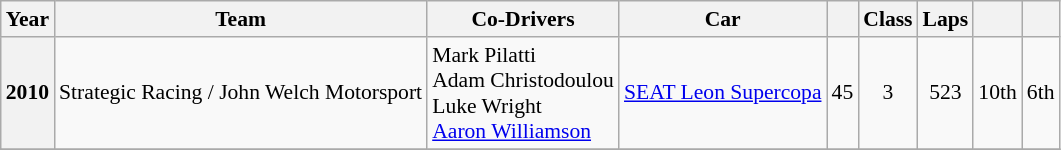<table class="wikitable" style="font-size:90%">
<tr>
<th>Year</th>
<th>Team</th>
<th>Co-Drivers</th>
<th>Car</th>
<th></th>
<th>Class</th>
<th>Laps</th>
<th></th>
<th></th>
</tr>
<tr style="text-align:center;">
<th>2010</th>
<td align="left" nowrap> Strategic Racing / John Welch Motorsport</td>
<td align="left" nowrap> Mark Pilatti<br> Adam Christodoulou<br> Luke Wright<br> <a href='#'>Aaron Williamson</a></td>
<td align="left" nowrap><a href='#'>SEAT Leon Supercopa</a></td>
<td>45</td>
<td>3</td>
<td>523</td>
<td>10th</td>
<td>6th</td>
</tr>
<tr style="text-align:center;">
</tr>
</table>
